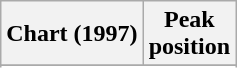<table class="wikitable">
<tr>
<th>Chart (1997)</th>
<th>Peak<br>position</th>
</tr>
<tr>
</tr>
<tr>
</tr>
</table>
